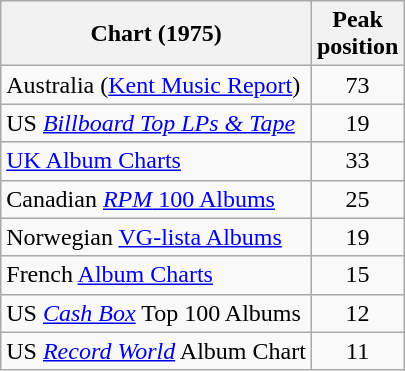<table class="wikitable">
<tr>
<th>Chart (1975)</th>
<th>Peak<br>position</th>
</tr>
<tr>
<td>Australia (<a href='#'>Kent Music Report</a>)</td>
<td style="text-align:center;">73</td>
</tr>
<tr>
<td>US <a href='#'><em>Billboard Top LPs & Tape</em></a></td>
<td align=center>19</td>
</tr>
<tr>
<td><a href='#'>UK Album Charts</a></td>
<td align=center>33</td>
</tr>
<tr>
<td>Canadian <a href='#'><em>RPM</em> 100 Albums</a></td>
<td align=center>25</td>
</tr>
<tr>
<td>Norwegian <a href='#'>VG-lista Albums</a></td>
<td align=center>19</td>
</tr>
<tr>
<td>French <a href='#'>Album Charts</a></td>
<td align=center>15</td>
</tr>
<tr>
<td>US <em><a href='#'>Cash Box</a></em> Top 100 Albums</td>
<td align=center>12</td>
</tr>
<tr>
<td>US <em><a href='#'>Record World</a></em> Album Chart</td>
<td align=center>11</td>
</tr>
</table>
